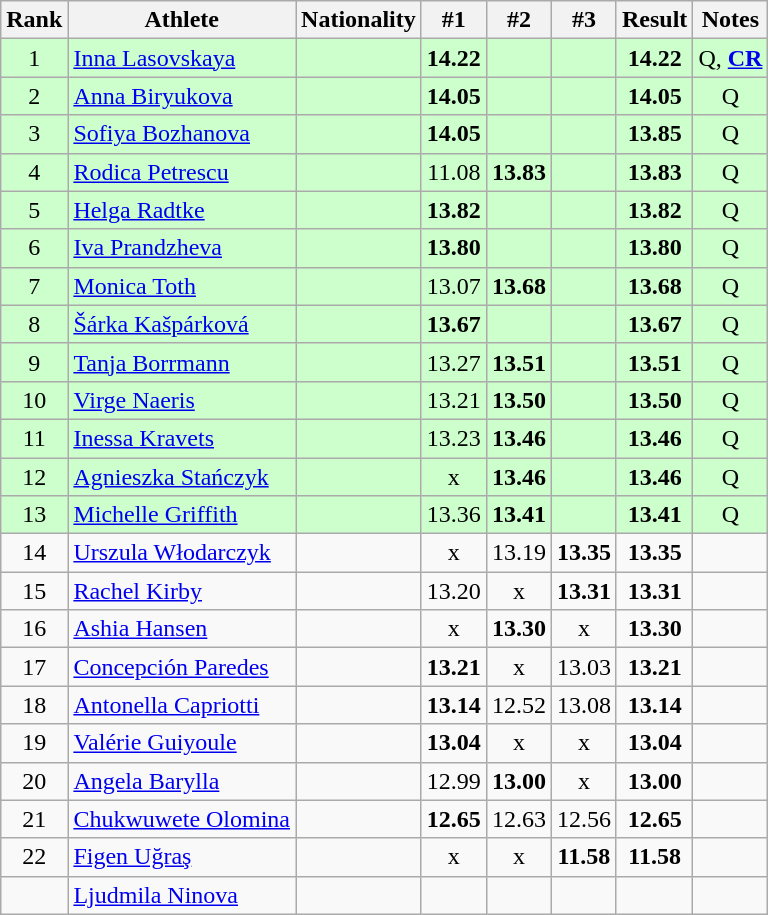<table class="wikitable sortable" style="text-align:center">
<tr>
<th>Rank</th>
<th>Athlete</th>
<th>Nationality</th>
<th>#1</th>
<th>#2</th>
<th>#3</th>
<th>Result</th>
<th>Notes</th>
</tr>
<tr bgcolor=ccffcc>
<td>1</td>
<td align="left"><a href='#'>Inna Lasovskaya</a></td>
<td align=left></td>
<td><strong>14.22</strong></td>
<td></td>
<td></td>
<td><strong>14.22</strong></td>
<td>Q, <strong><a href='#'>CR</a></strong></td>
</tr>
<tr bgcolor=ccffcc>
<td>2</td>
<td align="left"><a href='#'>Anna Biryukova</a></td>
<td align=left></td>
<td><strong>14.05</strong></td>
<td></td>
<td></td>
<td><strong>14.05</strong></td>
<td>Q</td>
</tr>
<tr bgcolor=ccffcc>
<td>3</td>
<td align="left"><a href='#'>Sofiya Bozhanova</a></td>
<td align=left></td>
<td><strong>14.05</strong></td>
<td></td>
<td></td>
<td><strong>13.85</strong></td>
<td>Q</td>
</tr>
<tr bgcolor=ccffcc>
<td>4</td>
<td align="left"><a href='#'>Rodica Petrescu</a></td>
<td align=left></td>
<td>11.08</td>
<td><strong>13.83</strong></td>
<td></td>
<td><strong>13.83</strong></td>
<td>Q</td>
</tr>
<tr bgcolor=ccffcc>
<td>5</td>
<td align="left"><a href='#'>Helga Radtke</a></td>
<td align=left></td>
<td><strong>13.82</strong></td>
<td></td>
<td></td>
<td><strong>13.82</strong></td>
<td>Q</td>
</tr>
<tr bgcolor=ccffcc>
<td>6</td>
<td align="left"><a href='#'>Iva Prandzheva</a></td>
<td align=left></td>
<td><strong>13.80</strong></td>
<td></td>
<td></td>
<td><strong>13.80</strong></td>
<td>Q</td>
</tr>
<tr bgcolor=ccffcc>
<td>7</td>
<td align="left"><a href='#'>Monica Toth</a></td>
<td align=left></td>
<td>13.07</td>
<td><strong>13.68</strong></td>
<td></td>
<td><strong>13.68</strong></td>
<td>Q</td>
</tr>
<tr bgcolor=ccffcc>
<td>8</td>
<td align="left"><a href='#'>Šárka Kašpárková</a></td>
<td align=left></td>
<td><strong>13.67</strong></td>
<td></td>
<td></td>
<td><strong>13.67</strong></td>
<td>Q</td>
</tr>
<tr bgcolor=ccffcc>
<td>9</td>
<td align="left"><a href='#'>Tanja Borrmann</a></td>
<td align=left></td>
<td>13.27</td>
<td><strong>13.51</strong></td>
<td></td>
<td><strong>13.51</strong></td>
<td>Q</td>
</tr>
<tr bgcolor=ccffcc>
<td>10</td>
<td align="left"><a href='#'>Virge Naeris</a></td>
<td align=left></td>
<td>13.21</td>
<td><strong>13.50</strong></td>
<td></td>
<td><strong>13.50</strong></td>
<td>Q</td>
</tr>
<tr bgcolor=ccffcc>
<td>11</td>
<td align="left"><a href='#'>Inessa Kravets</a></td>
<td align=left></td>
<td>13.23</td>
<td><strong>13.46</strong></td>
<td></td>
<td><strong>13.46</strong></td>
<td>Q</td>
</tr>
<tr bgcolor=ccffcc>
<td>12</td>
<td align="left"><a href='#'>Agnieszka Stańczyk</a></td>
<td align=left></td>
<td>x</td>
<td><strong>13.46</strong></td>
<td></td>
<td><strong>13.46</strong></td>
<td>Q</td>
</tr>
<tr bgcolor=ccffcc>
<td>13</td>
<td align="left"><a href='#'>Michelle Griffith</a></td>
<td align=left></td>
<td>13.36</td>
<td><strong>13.41</strong></td>
<td></td>
<td><strong>13.41</strong></td>
<td>Q</td>
</tr>
<tr>
<td>14</td>
<td align="left"><a href='#'>Urszula Włodarczyk</a></td>
<td align=left></td>
<td>x</td>
<td>13.19</td>
<td><strong>13.35</strong></td>
<td><strong>13.35</strong></td>
<td></td>
</tr>
<tr>
<td>15</td>
<td align="left"><a href='#'>Rachel Kirby</a></td>
<td align=left></td>
<td>13.20</td>
<td>x</td>
<td><strong>13.31</strong></td>
<td><strong>13.31</strong></td>
<td></td>
</tr>
<tr>
<td>16</td>
<td align="left"><a href='#'>Ashia Hansen</a></td>
<td align=left></td>
<td>x</td>
<td><strong>13.30</strong></td>
<td>x</td>
<td><strong>13.30</strong></td>
<td></td>
</tr>
<tr>
<td>17</td>
<td align="left"><a href='#'>Concepción Paredes</a></td>
<td align=left></td>
<td><strong>13.21</strong></td>
<td>x</td>
<td>13.03</td>
<td><strong>13.21</strong></td>
<td></td>
</tr>
<tr>
<td>18</td>
<td align="left"><a href='#'>Antonella Capriotti</a></td>
<td align=left></td>
<td><strong>13.14</strong></td>
<td>12.52</td>
<td>13.08</td>
<td><strong>13.14</strong></td>
<td></td>
</tr>
<tr>
<td>19</td>
<td align="left"><a href='#'>Valérie Guiyoule</a></td>
<td align=left></td>
<td><strong>13.04</strong></td>
<td>x</td>
<td>x</td>
<td><strong>13.04</strong></td>
<td></td>
</tr>
<tr>
<td>20</td>
<td align="left"><a href='#'>Angela Barylla</a></td>
<td align=left></td>
<td>12.99</td>
<td><strong>13.00</strong></td>
<td>x</td>
<td><strong>13.00</strong></td>
<td></td>
</tr>
<tr>
<td>21</td>
<td align="left"><a href='#'>Chukwuwete Olomina</a></td>
<td align=left></td>
<td><strong>12.65</strong></td>
<td>12.63</td>
<td>12.56</td>
<td><strong>12.65</strong></td>
<td></td>
</tr>
<tr>
<td>22</td>
<td align="left"><a href='#'>Figen Uğraş</a></td>
<td align=left></td>
<td>x</td>
<td>x</td>
<td><strong>11.58</strong></td>
<td><strong>11.58</strong></td>
<td></td>
</tr>
<tr>
<td></td>
<td align="left"><a href='#'>Ljudmila Ninova</a></td>
<td align=left></td>
<td></td>
<td></td>
<td></td>
<td><strong></strong></td>
<td></td>
</tr>
</table>
